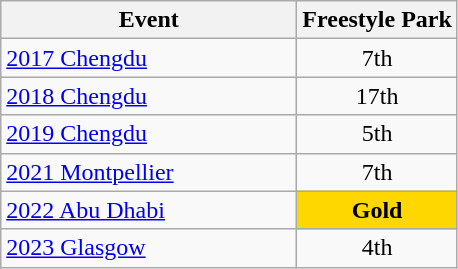<table class="wikitable" style="text-align: center;">
<tr ">
<th style="width:190px;">Event</th>
<th>Freestyle Park</th>
</tr>
<tr>
<td align=left> <a href='#'>2017 Chengdu</a></td>
<td>7th</td>
</tr>
<tr>
<td align=left> <a href='#'>2018 Chengdu</a></td>
<td>17th</td>
</tr>
<tr>
<td align=left> <a href='#'>2019 Chengdu</a></td>
<td>5th</td>
</tr>
<tr>
<td align=left> <a href='#'>2021 Montpellier</a></td>
<td>7th</td>
</tr>
<tr>
<td align=left> <a href='#'>2022 Abu Dhabi</a></td>
<td style="background:gold"><strong>Gold</strong></td>
</tr>
<tr>
<td align=left> <a href='#'>2023 Glasgow</a></td>
<td>4th</td>
</tr>
</table>
